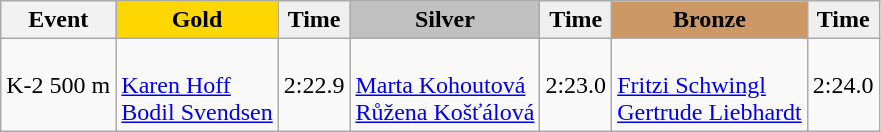<table class="wikitable">
<tr>
<th>Event</th>
<td align=center bgcolor="gold"><strong>Gold</strong></td>
<td align=center bgcolor="EFEFEF"><strong>Time</strong></td>
<td align=center bgcolor="silver"><strong>Silver</strong></td>
<td align=center bgcolor="EFEFEF"><strong>Time</strong></td>
<td align=center bgcolor="CC9966"><strong>Bronze</strong></td>
<td align=center bgcolor="EFEFEF"><strong>Time</strong></td>
</tr>
<tr>
<td>K-2 500 m</td>
<td><br><a href='#'>Karen Hoff</a><br><a href='#'>Bodil Svendsen</a></td>
<td>2:22.9</td>
<td><br><a href='#'>Marta Kohoutová</a><br><a href='#'>Růžena Košťálová</a></td>
<td>2:23.0</td>
<td><br><a href='#'>Fritzi Schwingl</a><br><a href='#'>Gertrude Liebhardt</a></td>
<td>2:24.0</td>
</tr>
</table>
